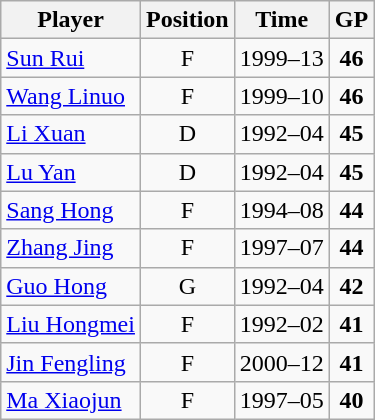<table class="wikitable sortable" style="text-align:center; float:left; margin-right:1em">
<tr>
<th>Player</th>
<th>Position</th>
<th>Time</th>
<th>GP</th>
</tr>
<tr>
<td align=left><a href='#'>Sun Rui</a></td>
<td>F</td>
<td>1999–13</td>
<td><strong>46</strong></td>
</tr>
<tr>
<td align=left><a href='#'>Wang Linuo</a></td>
<td>F</td>
<td>1999–10</td>
<td><strong>46</strong></td>
</tr>
<tr>
<td align=left><a href='#'>Li Xuan</a></td>
<td>D</td>
<td>1992–04</td>
<td><strong>45</strong></td>
</tr>
<tr>
<td align=left><a href='#'>Lu Yan</a></td>
<td>D</td>
<td>1992–04</td>
<td><strong>45</strong></td>
</tr>
<tr>
<td align=left><a href='#'>Sang Hong</a></td>
<td>F</td>
<td>1994–08</td>
<td><strong>44</strong></td>
</tr>
<tr>
<td align=left><a href='#'>Zhang Jing</a></td>
<td>F</td>
<td>1997–07</td>
<td><strong>44</strong></td>
</tr>
<tr>
<td align=left><a href='#'>Guo Hong</a></td>
<td>G</td>
<td>1992–04</td>
<td><strong>42</strong></td>
</tr>
<tr>
<td align=left><a href='#'>Liu Hongmei</a></td>
<td>F</td>
<td>1992–02</td>
<td><strong>41</strong></td>
</tr>
<tr>
<td align=left><a href='#'>Jin Fengling</a></td>
<td>F</td>
<td>2000–12</td>
<td><strong>41</strong></td>
</tr>
<tr>
<td align=left><a href='#'>Ma Xiaojun</a></td>
<td>F</td>
<td>1997–05</td>
<td><strong>40</strong></td>
</tr>
</table>
